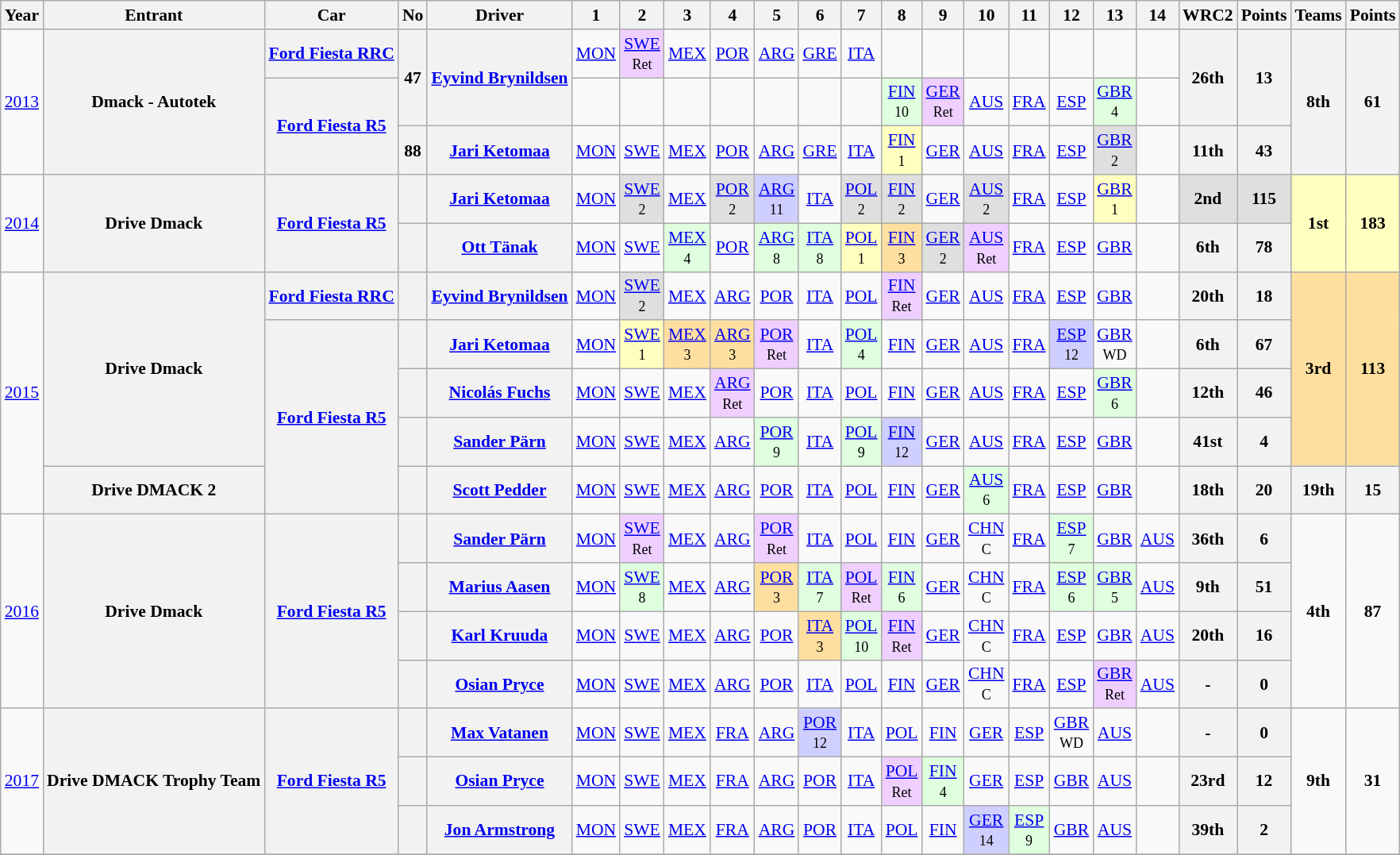<table class="wikitable" style="text-align:center; font-size:90%">
<tr>
<th>Year</th>
<th>Entrant</th>
<th>Car</th>
<th>No</th>
<th>Driver</th>
<th>1</th>
<th>2</th>
<th>3</th>
<th>4</th>
<th>5</th>
<th>6</th>
<th>7</th>
<th>8</th>
<th>9</th>
<th>10</th>
<th>11</th>
<th>12</th>
<th>13</th>
<th>14</th>
<th>WRC2</th>
<th>Points</th>
<th>Teams</th>
<th>Points</th>
</tr>
<tr>
<td rowspan="3"><a href='#'>2013</a></td>
<th rowspan="3">Dmack - Autotek</th>
<th><a href='#'>Ford Fiesta RRC</a></th>
<th rowspan="2">47</th>
<th rowspan="2"> <a href='#'>Eyvind Brynildsen</a></th>
<td><a href='#'>MON</a></td>
<td style="background:#EFCFFF;"><a href='#'>SWE</a><br><small>Ret</small></td>
<td><a href='#'>MEX</a></td>
<td><a href='#'>POR</a></td>
<td><a href='#'>ARG</a></td>
<td><a href='#'>GRE</a></td>
<td><a href='#'>ITA</a></td>
<td></td>
<td></td>
<td></td>
<td></td>
<td></td>
<td></td>
<td></td>
<th rowspan="2">26th</th>
<th rowspan="2">13</th>
<th rowspan="3">8th</th>
<th rowspan="3">61</th>
</tr>
<tr>
<th rowspan="2"><a href='#'>Ford Fiesta R5</a></th>
<td></td>
<td></td>
<td></td>
<td></td>
<td></td>
<td></td>
<td></td>
<td style="background:#DFFFDF;"><a href='#'>FIN</a><br><small>10</small></td>
<td style="background:#EFCFFF;"><a href='#'>GER</a><br><small>Ret</small></td>
<td><a href='#'>AUS</a></td>
<td><a href='#'>FRA</a></td>
<td><a href='#'>ESP</a></td>
<td style="background:#DFFFDF;"><a href='#'>GBR</a><br><small>4</small></td>
<td></td>
</tr>
<tr>
<th>88</th>
<th> <a href='#'>Jari Ketomaa</a></th>
<td><a href='#'>MON</a></td>
<td><a href='#'>SWE</a></td>
<td><a href='#'>MEX</a></td>
<td><a href='#'>POR</a></td>
<td><a href='#'>ARG</a></td>
<td><a href='#'>GRE</a></td>
<td><a href='#'>ITA</a></td>
<td style="background:#FFFFBF;"><a href='#'>FIN</a><br><small>1</small></td>
<td><a href='#'>GER</a></td>
<td><a href='#'>AUS</a></td>
<td><a href='#'>FRA</a></td>
<td><a href='#'>ESP</a></td>
<td style="background:#DFDFDF;"><a href='#'>GBR</a><br><small>2</small></td>
<td></td>
<th>11th</th>
<th>43</th>
</tr>
<tr>
<td rowspan="2"><a href='#'>2014</a></td>
<th rowspan="2">Drive Dmack</th>
<th rowspan="2"><a href='#'>Ford Fiesta R5</a></th>
<th></th>
<th> <a href='#'>Jari Ketomaa</a></th>
<td><a href='#'>MON</a></td>
<td style="background:#DFDFDF;"><a href='#'>SWE</a><br><small>2</small></td>
<td><a href='#'>MEX</a></td>
<td style="background:#DFDFDF;"><a href='#'>POR</a><br><small>2</small></td>
<td style="background:#CFCFFF;"><a href='#'>ARG</a><br><small>11</small></td>
<td><a href='#'>ITA</a></td>
<td style="background:#DFDFDF;"><a href='#'>POL</a><br><small>2</small></td>
<td style="background:#DFDFDF;"><a href='#'>FIN</a><br><small>2</small></td>
<td><a href='#'>GER</a></td>
<td style="background:#DFDFDF;"><a href='#'>AUS</a><br><small>2</small></td>
<td><a href='#'>FRA</a></td>
<td><a href='#'>ESP</a></td>
<td style="background:#FFFFBF;"><a href='#'>GBR</a><br><small>1</small></td>
<td></td>
<td style="background:#DFDFDF;"><strong>2nd</strong></td>
<td style="background:#DFDFDF;"><strong>115</strong></td>
<td rowspan="2" style="background:#FFFFBF;"><strong>1st</strong></td>
<td rowspan="2" style="background:#FFFFBF;"><strong>183</strong></td>
</tr>
<tr>
<th></th>
<th> <a href='#'>Ott Tänak</a></th>
<td><a href='#'>MON</a></td>
<td><a href='#'>SWE</a></td>
<td style="background:#DFFFDF;"><a href='#'>MEX</a><br><small>4</small></td>
<td><a href='#'>POR</a></td>
<td style="background:#DFFFDF;"><a href='#'>ARG</a><br><small>8</small></td>
<td style="background:#DFFFDF;"><a href='#'>ITA</a><br><small>8</small></td>
<td style="background:#FFFFBF;"><a href='#'>POL</a><br><small>1</small></td>
<td style="background:#FFDF9F;"><a href='#'>FIN</a><br><small>3</small></td>
<td style="background:#DFDFDF;"><a href='#'>GER</a><br><small>2</small></td>
<td style="background:#EFCFFF;"><a href='#'>AUS</a><br><small>Ret</small></td>
<td><a href='#'>FRA</a></td>
<td><a href='#'>ESP</a></td>
<td><a href='#'>GBR</a></td>
<td></td>
<th>6th</th>
<th>78</th>
</tr>
<tr>
<td rowspan="5"><a href='#'>2015</a></td>
<th rowspan="4">Drive Dmack</th>
<th><a href='#'>Ford Fiesta RRC</a></th>
<th></th>
<th> <a href='#'>Eyvind Brynildsen</a></th>
<td><a href='#'>MON</a></td>
<td style="background:#DFDFDF;"><a href='#'>SWE</a><br><small>2</small></td>
<td><a href='#'>MEX</a></td>
<td><a href='#'>ARG</a></td>
<td><a href='#'>POR</a></td>
<td><a href='#'>ITA</a></td>
<td><a href='#'>POL</a></td>
<td style="background:#EFCFFF;"><a href='#'>FIN</a><br><small>Ret</small></td>
<td><a href='#'>GER</a></td>
<td><a href='#'>AUS</a></td>
<td><a href='#'>FRA</a></td>
<td><a href='#'>ESP</a></td>
<td><a href='#'>GBR</a></td>
<td></td>
<th>20th</th>
<th>18</th>
<td rowspan="4" style="background:#FFDF9F;"><strong>3rd</strong></td>
<td rowspan="4" style="background:#FFDF9F;"><strong>113</strong></td>
</tr>
<tr>
<th rowspan="4"><a href='#'>Ford Fiesta R5</a></th>
<th></th>
<th> <a href='#'>Jari Ketomaa</a></th>
<td><a href='#'>MON</a></td>
<td style="background:#FFFFBF;"><a href='#'>SWE</a><br><small>1</small></td>
<td style="background:#FFDF9F;"><a href='#'>MEX</a><br><small>3</small></td>
<td style="background:#FFDF9F;"><a href='#'>ARG</a><br><small>3</small></td>
<td style="background:#EFCFFF;"><a href='#'>POR</a><br><small>Ret</small></td>
<td><a href='#'>ITA</a></td>
<td style="background:#DFFFDF;"><a href='#'>POL</a><br><small>4</small></td>
<td><a href='#'>FIN</a></td>
<td><a href='#'>GER</a></td>
<td><a href='#'>AUS</a></td>
<td><a href='#'>FRA</a></td>
<td style="background:#CFCFFF;"><a href='#'>ESP</a><br><small>12</small></td>
<td><a href='#'>GBR</a><br><small>WD</small></td>
<td></td>
<th>6th</th>
<th>67</th>
</tr>
<tr>
<th></th>
<th> <a href='#'>Nicolás Fuchs</a></th>
<td><a href='#'>MON</a></td>
<td><a href='#'>SWE</a></td>
<td><a href='#'>MEX</a></td>
<td style="background:#EFCFFF;"><a href='#'>ARG</a><br><small>Ret</small></td>
<td><a href='#'>POR</a></td>
<td><a href='#'>ITA</a></td>
<td><a href='#'>POL</a></td>
<td><a href='#'>FIN</a></td>
<td><a href='#'>GER</a></td>
<td><a href='#'>AUS</a></td>
<td><a href='#'>FRA</a></td>
<td><a href='#'>ESP</a></td>
<td style="background:#DFFFDF;"><a href='#'>GBR</a><br><small>6</small></td>
<td></td>
<th>12th</th>
<th>46</th>
</tr>
<tr>
<th></th>
<th> <a href='#'>Sander Pärn</a></th>
<td><a href='#'>MON</a></td>
<td><a href='#'>SWE</a></td>
<td><a href='#'>MEX</a></td>
<td><a href='#'>ARG</a></td>
<td style="background:#DFFFDF;"><a href='#'>POR</a><br><small>9</small></td>
<td><a href='#'>ITA</a></td>
<td style="background:#DFFFDF;"><a href='#'>POL</a><br><small>9</small></td>
<td style="background:#CFCFFF;"><a href='#'>FIN</a><br><small>12</small></td>
<td><a href='#'>GER</a></td>
<td><a href='#'>AUS</a></td>
<td><a href='#'>FRA</a></td>
<td><a href='#'>ESP</a></td>
<td><a href='#'>GBR</a></td>
<td></td>
<th>41st</th>
<th>4</th>
</tr>
<tr>
<th>Drive DMACK 2</th>
<th></th>
<th> <a href='#'>Scott Pedder</a></th>
<td><a href='#'>MON</a></td>
<td><a href='#'>SWE</a></td>
<td><a href='#'>MEX</a></td>
<td><a href='#'>ARG</a></td>
<td><a href='#'>POR</a></td>
<td><a href='#'>ITA</a></td>
<td><a href='#'>POL</a></td>
<td><a href='#'>FIN</a></td>
<td><a href='#'>GER</a></td>
<td style="background:#DFFFDF;"><a href='#'>AUS</a><br><small>6</small></td>
<td><a href='#'>FRA</a></td>
<td><a href='#'>ESP</a></td>
<td><a href='#'>GBR</a></td>
<td></td>
<th>18th</th>
<th>20</th>
<th>19th</th>
<th>15</th>
</tr>
<tr>
<td rowspan="4"><a href='#'>2016</a></td>
<th rowspan="4">Drive Dmack</th>
<th rowspan="4"><a href='#'>Ford Fiesta R5</a></th>
<th></th>
<th> <a href='#'>Sander Pärn</a></th>
<td><a href='#'>MON</a></td>
<td style="background:#EFCFFF;"><a href='#'>SWE</a><br><small>Ret</small></td>
<td><a href='#'>MEX</a></td>
<td><a href='#'>ARG</a></td>
<td style="background:#EFCFFF;"><a href='#'>POR</a><br><small>Ret</small></td>
<td><a href='#'>ITA</a></td>
<td><a href='#'>POL</a></td>
<td><a href='#'>FIN</a></td>
<td><a href='#'>GER</a></td>
<td><a href='#'>CHN</a><br><small>C</small></td>
<td><a href='#'>FRA</a></td>
<td style="background:#DFFFDF;"><a href='#'>ESP</a><br><small>7</small></td>
<td><a href='#'>GBR</a></td>
<td><a href='#'>AUS</a></td>
<th>36th</th>
<th>6</th>
<td rowspan="4"><strong>4th</strong></td>
<td rowspan="4"><strong>87</strong></td>
</tr>
<tr>
<th></th>
<th> <a href='#'>Marius Aasen</a></th>
<td><a href='#'>MON</a></td>
<td style="background:#DFFFDF;"><a href='#'>SWE</a><br><small>8</small></td>
<td><a href='#'>MEX</a></td>
<td><a href='#'>ARG</a></td>
<td style="background:#FFDF9F;"><a href='#'>POR</a><br><small>3</small></td>
<td style="background:#DFFFDF;"><a href='#'>ITA</a><br><small>7</small></td>
<td style="background:#EFCFFF;"><a href='#'>POL</a><br><small>Ret</small></td>
<td style="background:#DFFFDF;"><a href='#'>FIN</a><br><small>6</small></td>
<td><a href='#'>GER</a></td>
<td><a href='#'>CHN</a><br><small>C</small></td>
<td><a href='#'>FRA</a></td>
<td style="background:#DFFFDF;"><a href='#'>ESP</a><br><small>6</small></td>
<td style="background:#DFFFDF;"><a href='#'>GBR</a><br><small>5</small></td>
<td><a href='#'>AUS</a></td>
<th>9th</th>
<th>51</th>
</tr>
<tr>
<th></th>
<th> <a href='#'>Karl Kruuda</a></th>
<td><a href='#'>MON</a></td>
<td><a href='#'>SWE</a></td>
<td><a href='#'>MEX</a></td>
<td><a href='#'>ARG</a></td>
<td><a href='#'>POR</a></td>
<td style="background:#FFDF9F;"><a href='#'>ITA</a><br><small>3</small></td>
<td style="background:#DFFFDF;"><a href='#'>POL</a><br><small>10</small></td>
<td style="background:#EFCFFF;"><a href='#'>FIN</a><br><small>Ret</small></td>
<td><a href='#'>GER</a></td>
<td><a href='#'>CHN</a><br><small>C</small></td>
<td><a href='#'>FRA</a></td>
<td><a href='#'>ESP</a></td>
<td><a href='#'>GBR</a></td>
<td><a href='#'>AUS</a></td>
<th>20th</th>
<th>16</th>
</tr>
<tr>
<th></th>
<th> <a href='#'>Osian Pryce</a></th>
<td><a href='#'>MON</a></td>
<td><a href='#'>SWE</a></td>
<td><a href='#'>MEX</a></td>
<td><a href='#'>ARG</a></td>
<td><a href='#'>POR</a></td>
<td><a href='#'>ITA</a></td>
<td><a href='#'>POL</a></td>
<td><a href='#'>FIN</a></td>
<td><a href='#'>GER</a></td>
<td><a href='#'>CHN</a><br><small>C</small></td>
<td><a href='#'>FRA</a></td>
<td><a href='#'>ESP</a></td>
<td style="background:#EFCFFF;"><a href='#'>GBR</a><br><small>Ret</small></td>
<td><a href='#'>AUS</a></td>
<th>-</th>
<th>0</th>
</tr>
<tr>
<td rowspan="3"><a href='#'>2017</a></td>
<th rowspan="3">Drive DMACK Trophy Team</th>
<th rowspan="3"><a href='#'>Ford Fiesta R5</a></th>
<th></th>
<th> <a href='#'>Max Vatanen</a></th>
<td><a href='#'>MON</a></td>
<td><a href='#'>SWE</a></td>
<td><a href='#'>MEX</a></td>
<td><a href='#'>FRA</a></td>
<td><a href='#'>ARG</a></td>
<td style="background:#CFCFFF;"><a href='#'>POR</a><br><small>12</small></td>
<td><a href='#'>ITA</a></td>
<td><a href='#'>POL</a></td>
<td><a href='#'>FIN</a></td>
<td><a href='#'>GER</a></td>
<td><a href='#'>ESP</a></td>
<td><a href='#'>GBR</a><br><small>WD</small></td>
<td><a href='#'>AUS</a></td>
<td></td>
<th>-</th>
<th>0</th>
<td rowspan="3"><strong>9th</strong></td>
<td rowspan="3"><strong>31</strong></td>
</tr>
<tr>
<th></th>
<th> <a href='#'>Osian Pryce</a></th>
<td><a href='#'>MON</a></td>
<td><a href='#'>SWE</a></td>
<td><a href='#'>MEX</a></td>
<td><a href='#'>FRA</a></td>
<td><a href='#'>ARG</a></td>
<td><a href='#'>POR</a></td>
<td><a href='#'>ITA</a></td>
<td style="background:#EFCFFF;"><a href='#'>POL</a><br><small>Ret</small></td>
<td style="background:#DFFFDF;"><a href='#'>FIN</a><br><small>4</small></td>
<td><a href='#'>GER</a></td>
<td><a href='#'>ESP</a></td>
<td><a href='#'>GBR</a></td>
<td><a href='#'>AUS</a></td>
<td></td>
<th>23rd</th>
<th>12</th>
</tr>
<tr>
<th></th>
<th> <a href='#'>Jon Armstrong</a></th>
<td><a href='#'>MON</a></td>
<td><a href='#'>SWE</a></td>
<td><a href='#'>MEX</a></td>
<td><a href='#'>FRA</a></td>
<td><a href='#'>ARG</a></td>
<td><a href='#'>POR</a></td>
<td><a href='#'>ITA</a></td>
<td><a href='#'>POL</a></td>
<td><a href='#'>FIN</a></td>
<td style="background:#CFCFFF;"><a href='#'>GER</a><br><small>14</small></td>
<td style="background:#DFFFDF;"><a href='#'>ESP</a><br><small>9</small></td>
<td><a href='#'>GBR</a></td>
<td><a href='#'>AUS</a></td>
<td></td>
<th>39th</th>
<th>2</th>
</tr>
<tr>
</tr>
</table>
